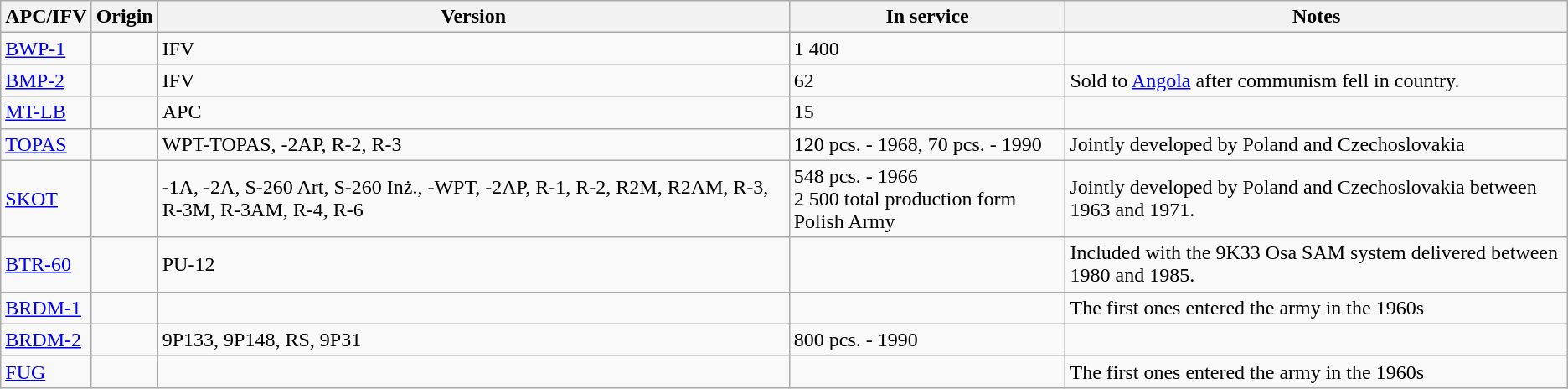<table class="wikitable">
<tr>
<th>APC/IFV</th>
<th>Origin</th>
<th>Version</th>
<th>In service</th>
<th>Notes</th>
</tr>
<tr>
<td><a href='#'>BWP-1</a></td>
<td><br></td>
<td>IFV</td>
<td>1 400</td>
<td></td>
</tr>
<tr>
<td><a href='#'>BMP-2</a></td>
<td></td>
<td>IFV</td>
<td>62</td>
<td>Sold to <a href='#'>Angola</a> after communism fell in country.</td>
</tr>
<tr>
<td><a href='#'>MT-LB</a></td>
<td></td>
<td>APC</td>
<td>15</td>
<td></td>
</tr>
<tr>
<td><a href='#'>TOPAS</a></td>
<td><br></td>
<td>WPT-TOPAS, -2AP, R-2, R-3</td>
<td>120 pcs. - 1968, 70 pcs. - 1990</td>
<td>Jointly developed by Poland and Czechoslovakia</td>
</tr>
<tr>
<td><a href='#'>SKOT</a></td>
<td><br></td>
<td>-1A, -2A, S-260 Art, S-260 Inż., -WPT, -2AP, R-1, R-2, R2M, R2AM, R-3, R-3M, R-3AM, R-4, R-6</td>
<td>548 pcs. - 1966<br>2 500 total production form Polish Army</td>
<td>Jointly developed by Poland and Czechoslovakia between 1963 and 1971.</td>
</tr>
<tr>
<td><a href='#'>BTR-60</a></td>
<td></td>
<td>PU-12</td>
<td></td>
<td>Included with the 9K33 Osa SAM system delivered between 1980 and 1985.</td>
</tr>
<tr>
<td><a href='#'>BRDM-1</a></td>
<td></td>
<td></td>
<td></td>
<td>The first ones entered the army in the 1960s</td>
</tr>
<tr>
<td><a href='#'>BRDM-2</a></td>
<td></td>
<td>9P133, 9P148, RS, 9P31</td>
<td>800 pcs. - 1990</td>
<td></td>
</tr>
<tr>
<td><a href='#'>FUG</a></td>
<td></td>
<td></td>
<td></td>
<td>The first ones entered the army in the 1960s</td>
</tr>
</table>
